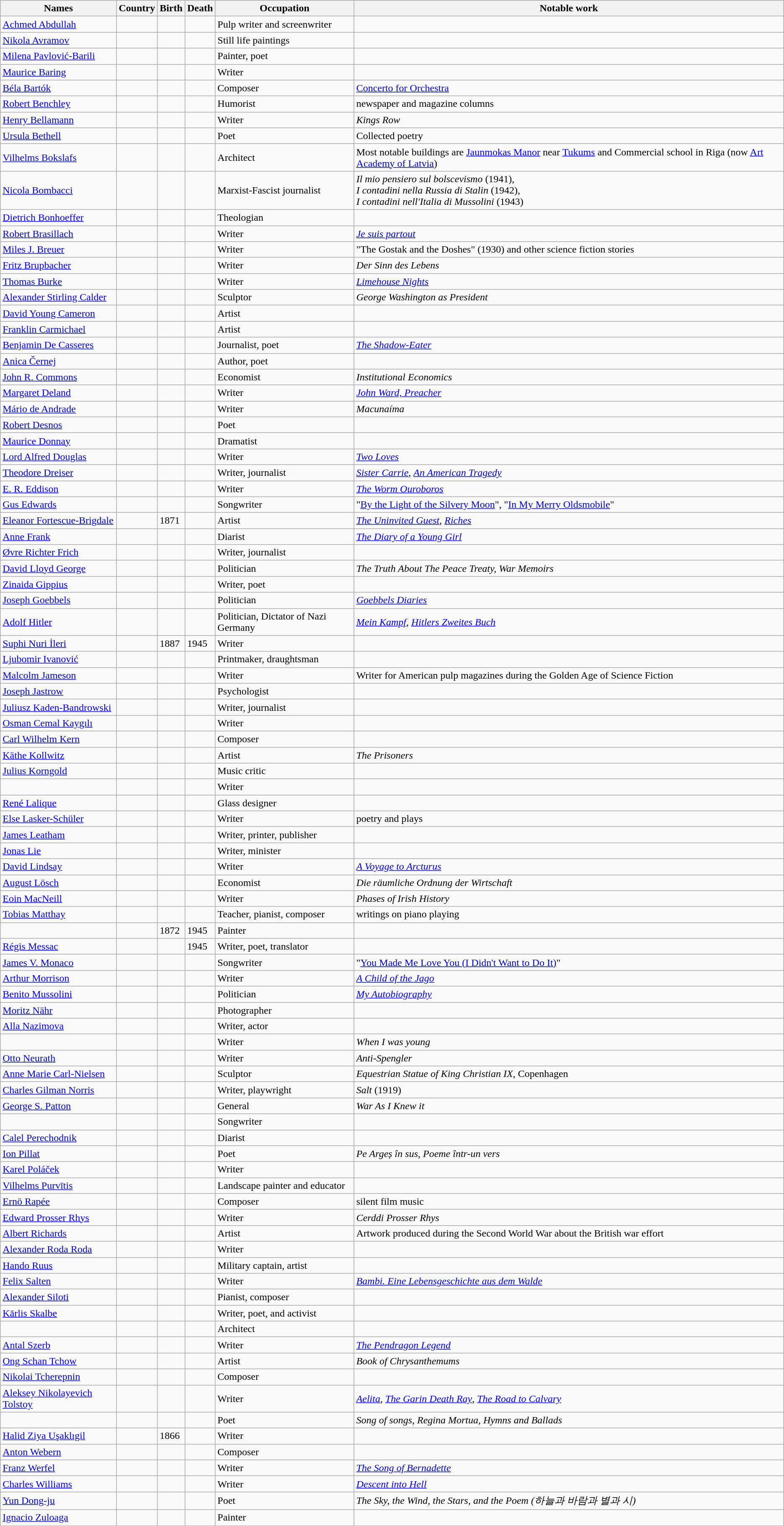<table class="wikitable sortable" border="1" style="border-spacing:0 style="width:100%">
<tr>
<th>Names</th>
<th>Country</th>
<th>Birth</th>
<th>Death</th>
<th>Occupation</th>
<th>Notable work</th>
</tr>
<tr>
<td><a href='#'>Achmed Abdullah</a></td>
<td></td>
<td></td>
<td></td>
<td>Pulp writer and screenwriter</td>
<td></td>
</tr>
<tr>
<td><a href='#'>Nikola Avramov</a></td>
<td></td>
<td></td>
<td></td>
<td>Still life paintings</td>
<td></td>
</tr>
<tr>
<td><a href='#'>Milena Pavlović-Barili</a></td>
<td></td>
<td></td>
<td></td>
<td>Painter, poet</td>
<td></td>
</tr>
<tr>
<td><a href='#'>Maurice Baring</a></td>
<td></td>
<td></td>
<td></td>
<td>Writer</td>
<td></td>
</tr>
<tr>
<td><a href='#'>Béla Bartók</a></td>
<td></td>
<td></td>
<td></td>
<td>Composer</td>
<td><a href='#'>Concerto for Orchestra</a></td>
</tr>
<tr>
<td><a href='#'>Robert Benchley</a></td>
<td></td>
<td></td>
<td></td>
<td>Humorist</td>
<td>newspaper and magazine columns</td>
</tr>
<tr>
<td><a href='#'>Henry Bellamann</a></td>
<td></td>
<td></td>
<td></td>
<td>Writer</td>
<td><em>Kings Row</em></td>
</tr>
<tr>
<td><a href='#'>Ursula Bethell</a></td>
<td></td>
<td></td>
<td></td>
<td>Poet</td>
<td>Collected poetry</td>
</tr>
<tr>
<td><a href='#'>Vilhelms Bokslafs</a></td>
<td><br> </td>
<td></td>
<td></td>
<td>Architect</td>
<td>Most notable buildings are <a href='#'>Jaunmokas Manor</a> near <a href='#'>Tukums</a> and Commercial school in Riga (now <a href='#'>Art Academy of Latvia</a>)</td>
</tr>
<tr>
<td><a href='#'>Nicola Bombacci</a></td>
<td></td>
<td></td>
<td></td>
<td>Marxist-Fascist journalist</td>
<td><em>Il mio pensiero sul bolscevismo</em> (1941),<br> <em>I contadini nella Russia di Stalin</em> (1942),<br> <em>I contadini nell'Italia di Mussolini</em> (1943)</td>
</tr>
<tr>
<td><a href='#'>Dietrich Bonhoeffer</a></td>
<td></td>
<td></td>
<td></td>
<td>Theologian</td>
</tr>
<tr>
<td><a href='#'>Robert Brasillach</a></td>
<td></td>
<td></td>
<td></td>
<td>Writer</td>
<td><em><a href='#'>Je suis partout</a></em></td>
</tr>
<tr>
<td><a href='#'>Miles J. Breuer</a></td>
<td></td>
<td></td>
<td></td>
<td>Writer</td>
<td>"The Gostak and the Doshes" (1930) and other science fiction stories</td>
</tr>
<tr>
<td><a href='#'>Fritz Brupbacher</a></td>
<td></td>
<td></td>
<td></td>
<td>Writer</td>
<td><em>Der Sinn des Lebens</em></td>
</tr>
<tr>
<td><a href='#'>Thomas Burke</a></td>
<td></td>
<td></td>
<td></td>
<td>Writer</td>
<td><em><a href='#'>Limehouse Nights</a></em></td>
</tr>
<tr>
<td><a href='#'>Alexander Stirling Calder</a></td>
<td></td>
<td></td>
<td></td>
<td>Sculptor</td>
<td><em> George Washington as President</em></td>
</tr>
<tr>
<td><a href='#'>David Young Cameron</a></td>
<td></td>
<td></td>
<td></td>
<td>Artist</td>
<td></td>
</tr>
<tr>
<td><a href='#'>Franklin Carmichael</a></td>
<td></td>
<td></td>
<td></td>
<td>Artist</td>
<td></td>
</tr>
<tr>
<td><a href='#'>Benjamin De Casseres</a></td>
<td></td>
<td></td>
<td></td>
<td>Journalist, poet</td>
<td><em><a href='#'>The Shadow-Eater</a></em></td>
</tr>
<tr>
<td><a href='#'>Anica Černej</a></td>
<td></td>
<td></td>
<td></td>
<td>Author, poet</td>
<td></td>
</tr>
<tr>
<td><a href='#'>John R. Commons</a></td>
<td></td>
<td></td>
<td></td>
<td>Economist</td>
<td><em>Institutional Economics</em></td>
</tr>
<tr>
<td><a href='#'>Margaret Deland</a></td>
<td></td>
<td></td>
<td></td>
<td>Writer</td>
<td><em><a href='#'>John Ward, Preacher</a></em></td>
</tr>
<tr>
<td><a href='#'>Mário de Andrade</a></td>
<td></td>
<td></td>
<td></td>
<td>Writer</td>
<td><em>Macunaíma</em></td>
</tr>
<tr>
<td><a href='#'>Robert Desnos</a></td>
<td></td>
<td></td>
<td></td>
<td>Poet</td>
<td></td>
</tr>
<tr>
<td><a href='#'>Maurice Donnay</a></td>
<td></td>
<td></td>
<td></td>
<td>Dramatist</td>
<td></td>
</tr>
<tr>
<td><a href='#'>Lord Alfred Douglas</a></td>
<td></td>
<td></td>
<td></td>
<td>Writer</td>
<td><em><a href='#'>Two Loves</a></em></td>
</tr>
<tr>
<td><a href='#'>Theodore Dreiser</a></td>
<td></td>
<td></td>
<td></td>
<td>Writer, journalist</td>
<td><em><a href='#'>Sister Carrie</a></em>, <em><a href='#'>An American Tragedy</a></em></td>
</tr>
<tr>
<td><a href='#'>E. R. Eddison</a></td>
<td></td>
<td></td>
<td></td>
<td>Writer</td>
<td><em><a href='#'>The Worm Ouroboros</a></em></td>
</tr>
<tr>
<td><a href='#'>Gus Edwards</a></td>
<td></td>
<td></td>
<td></td>
<td>Songwriter</td>
<td>"<a href='#'>By the Light of the Silvery Moon</a>", "<a href='#'>In My Merry Oldsmobile</a>"</td>
</tr>
<tr>
<td><a href='#'>Eleanor Fortescue-Brigdale</a></td>
<td></td>
<td>1871</td>
<td></td>
<td>Artist</td>
<td><em><a href='#'>The Uninvited Guest</a></em>, <em><a href='#'>Riches</a></em></td>
</tr>
<tr>
<td><a href='#'>Anne Frank</a></td>
<td></td>
<td></td>
<td></td>
<td>Diarist</td>
<td><em><a href='#'>The Diary of a Young Girl</a></em></td>
</tr>
<tr>
<td><a href='#'>Øvre Richter Frich</a></td>
<td></td>
<td></td>
<td></td>
<td>Writer, journalist</td>
<td></td>
</tr>
<tr>
<td><a href='#'>David Lloyd George</a></td>
<td></td>
<td></td>
<td></td>
<td>Politician</td>
<td><em>The Truth About The Peace Treaty, War Memoirs</em></td>
</tr>
<tr>
<td><a href='#'>Zinaida Gippius</a></td>
<td></td>
<td></td>
<td></td>
<td>Writer, poet</td>
<td></td>
</tr>
<tr>
<td><a href='#'>Joseph Goebbels</a></td>
<td></td>
<td></td>
<td></td>
<td>Politician</td>
<td><em><a href='#'>Goebbels Diaries</a></em></td>
</tr>
<tr>
<td><a href='#'>Adolf Hitler</a></td>
<td></td>
<td></td>
<td></td>
<td>Politician, Dictator of Nazi Germany</td>
<td><em><a href='#'>Mein Kampf</a></em>, <em><a href='#'>Hitlers Zweites Buch</a></em></td>
</tr>
<tr>
<td><a href='#'>Suphi Nuri İleri</a></td>
<td></td>
<td>1887</td>
<td>1945</td>
<td>Writer</td>
<td></td>
</tr>
<tr>
<td><a href='#'>Ljubomir Ivanović</a></td>
<td></td>
<td></td>
<td></td>
<td>Printmaker, draughtsman</td>
<td></td>
</tr>
<tr>
<td><a href='#'>Malcolm Jameson</a></td>
<td></td>
<td></td>
<td></td>
<td>Writer</td>
<td>Writer for American pulp magazines during the Golden Age of Science Fiction</td>
</tr>
<tr>
<td><a href='#'>Joseph Jastrow</a></td>
<td></td>
<td></td>
<td></td>
<td>Psychologist</td>
<td></td>
</tr>
<tr>
<td><a href='#'>Juliusz Kaden-Bandrowski</a></td>
<td></td>
<td></td>
<td></td>
<td>Writer, journalist</td>
<td></td>
</tr>
<tr>
<td><a href='#'>Osman Cemal Kaygılı</a></td>
<td></td>
<td></td>
<td></td>
<td>Writer</td>
<td></td>
</tr>
<tr>
<td><a href='#'>Carl Wilhelm Kern</a></td>
<td></td>
<td></td>
<td></td>
<td>Composer</td>
<td></td>
</tr>
<tr>
<td><a href='#'>Käthe Kollwitz</a></td>
<td></td>
<td></td>
<td></td>
<td>Artist</td>
<td><em>The Prisoners</em></td>
</tr>
<tr>
<td><a href='#'>Julius Korngold</a></td>
<td></td>
<td></td>
<td></td>
<td>Music critic</td>
<td></td>
</tr>
<tr>
<td></td>
<td></td>
<td></td>
<td></td>
<td>Writer</td>
<td></td>
</tr>
<tr>
<td><a href='#'>René Lalique</a></td>
<td></td>
<td></td>
<td></td>
<td>Glass designer</td>
<td></td>
</tr>
<tr>
<td><a href='#'>Else Lasker-Schüler</a></td>
<td></td>
<td></td>
<td></td>
<td>Writer</td>
<td>poetry and plays</td>
</tr>
<tr>
<td><a href='#'>James Leatham</a></td>
<td></td>
<td></td>
<td></td>
<td>Writer, printer, publisher</td>
<td></td>
</tr>
<tr>
<td><a href='#'>Jonas Lie</a></td>
<td></td>
<td></td>
<td></td>
<td>Writer, minister</td>
<td></td>
</tr>
<tr>
<td><a href='#'>David Lindsay</a></td>
<td></td>
<td></td>
<td></td>
<td>Writer</td>
<td><em><a href='#'>A Voyage to Arcturus</a></em></td>
</tr>
<tr>
<td><a href='#'>August Lösch</a></td>
<td></td>
<td></td>
<td></td>
<td>Economist</td>
<td><em>Die räumliche Ordnung der Wirtschaft</em></td>
</tr>
<tr>
<td><a href='#'>Eoin MacNeill</a></td>
<td></td>
<td></td>
<td></td>
<td>Writer</td>
<td><em>Phases of Irish History</em></td>
</tr>
<tr>
<td><a href='#'>Tobias Matthay</a></td>
<td></td>
<td></td>
<td></td>
<td>Teacher, pianist, composer</td>
<td>writings on piano playing</td>
</tr>
<tr>
<td></td>
<td></td>
<td>1872</td>
<td>1945</td>
<td>Painter</td>
<td></td>
</tr>
<tr>
<td><a href='#'>Régis Messac</a></td>
<td></td>
<td></td>
<td>1945</td>
<td>Writer, poet, translator</td>
<td></td>
</tr>
<tr>
<td><a href='#'>James V. Monaco</a></td>
<td></td>
<td></td>
<td></td>
<td>Songwriter</td>
<td>"<a href='#'>You Made Me Love You (I Didn't Want to Do It)</a>"</td>
</tr>
<tr>
<td><a href='#'>Arthur Morrison</a></td>
<td></td>
<td></td>
<td></td>
<td>Writer</td>
<td><em><a href='#'>A Child of the Jago</a></em></td>
</tr>
<tr>
<td><a href='#'>Benito Mussolini</a></td>
<td></td>
<td></td>
<td></td>
<td>Politician</td>
<td><em><a href='#'>My Autobiography</a></em></td>
</tr>
<tr>
<td><a href='#'>Moritz Nähr</a></td>
<td></td>
<td></td>
<td></td>
<td>Photographer</td>
<td></td>
</tr>
<tr>
<td><a href='#'>Alla Nazimova</a></td>
<td></td>
<td></td>
<td></td>
<td>Writer, actor</td>
<td></td>
</tr>
<tr>
<td></td>
<td></td>
<td></td>
<td></td>
<td>Writer</td>
<td><em>When I was young</em></td>
</tr>
<tr>
<td><a href='#'>Otto Neurath</a></td>
<td></td>
<td></td>
<td></td>
<td>Writer</td>
<td><em>Anti-Spengler</em></td>
</tr>
<tr>
<td><a href='#'>Anne Marie Carl-Nielsen</a></td>
<td></td>
<td></td>
<td></td>
<td>Sculptor</td>
<td><em>Equestrian Statue of King Christian IX</em>, Copenhagen</td>
</tr>
<tr>
<td><a href='#'>Charles Gilman Norris</a></td>
<td></td>
<td></td>
<td></td>
<td>Writer, playwright</td>
<td><em>Salt</em> (1919)</td>
</tr>
<tr>
<td><a href='#'>George S. Patton</a></td>
<td></td>
<td></td>
<td></td>
<td>General</td>
<td><em>War As I Knew it</em></td>
</tr>
<tr>
<td></td>
<td></td>
<td></td>
<td></td>
<td>Songwriter</td>
<td></td>
</tr>
<tr>
<td><a href='#'>Calel Perechodnik</a></td>
<td></td>
<td></td>
<td></td>
<td>Diarist</td>
<td></td>
</tr>
<tr>
<td><a href='#'>Ion Pillat</a></td>
<td></td>
<td></td>
<td></td>
<td>Poet</td>
<td><em>Pe Argeș în sus</em>, <em>Poeme într-un vers</em></td>
</tr>
<tr>
<td><a href='#'>Karel Poláček</a></td>
<td></td>
<td></td>
<td></td>
<td>Writer</td>
<td></td>
</tr>
<tr>
<td><a href='#'>Vilhelms Purvītis</a></td>
<td><br> </td>
<td></td>
<td></td>
<td>Landscape painter and educator</td>
<td></td>
</tr>
<tr>
<td><a href='#'>Ernö Rapée</a></td>
<td></td>
<td></td>
<td></td>
<td>Composer</td>
<td>silent film music</td>
</tr>
<tr>
<td><a href='#'>Edward Prosser Rhys</a></td>
<td></td>
<td></td>
<td></td>
<td>Writer</td>
<td><em>Cerddi Prosser Rhys</em></td>
</tr>
<tr>
<td><a href='#'>Albert Richards</a></td>
<td></td>
<td></td>
<td></td>
<td>Artist</td>
<td>Artwork produced during the Second World War about the British war effort</td>
</tr>
<tr>
<td><a href='#'>Alexander Roda Roda</a></td>
<td></td>
<td></td>
<td></td>
<td>Writer</td>
<td></td>
</tr>
<tr>
<td><a href='#'>Hando Ruus</a></td>
<td></td>
<td></td>
<td></td>
<td>Military captain, artist</td>
<td></td>
</tr>
<tr>
<td><a href='#'>Felix Salten</a></td>
<td></td>
<td></td>
<td></td>
<td>Writer</td>
<td><em><a href='#'>Bambi. Eine Lebensgeschichte aus dem Walde</a></em></td>
</tr>
<tr>
<td><a href='#'>Alexander Siloti</a></td>
<td></td>
<td></td>
<td></td>
<td>Pianist, composer</td>
<td></td>
</tr>
<tr>
<td><a href='#'>Kārlis Skalbe</a></td>
<td><br> </td>
<td></td>
<td></td>
<td>Writer, poet, and activist</td>
<td></td>
</tr>
<tr>
<td></td>
<td></td>
<td></td>
<td></td>
<td>Architect</td>
<td></td>
</tr>
<tr>
<td><a href='#'>Antal Szerb</a></td>
<td></td>
<td></td>
<td></td>
<td>Writer</td>
<td><em><a href='#'>The Pendragon Legend</a></em></td>
</tr>
<tr>
<td><a href='#'>Ong Schan Tchow</a></td>
<td></td>
<td></td>
<td></td>
<td>Artist</td>
<td><em>Book of Chrysanthemums</em></td>
</tr>
<tr>
<td><a href='#'>Nikolai Tcherepnin</a></td>
<td></td>
<td></td>
<td></td>
<td>Composer</td>
<td></td>
</tr>
<tr>
<td><a href='#'>Aleksey Nikolayevich Tolstoy</a></td>
<td></td>
<td></td>
<td></td>
<td>Writer</td>
<td><em><a href='#'>Aelita</a></em>, <em><a href='#'>The Garin Death Ray</a></em>, <em><a href='#'>The Road to Calvary</a></em></td>
</tr>
<tr>
<td></td>
<td></td>
<td></td>
<td></td>
<td>Poet</td>
<td><em>Song of songs</em>, <em>Regina Mortua</em>, <em>Hymns and Ballads</em></td>
</tr>
<tr>
<td><a href='#'>Halid Ziya Uşaklıgil</a></td>
<td></td>
<td>1866</td>
<td></td>
<td>Writer</td>
<td></td>
</tr>
<tr>
<td><a href='#'>Anton Webern</a></td>
<td></td>
<td></td>
<td></td>
<td>Composer</td>
<td></td>
</tr>
<tr>
<td><a href='#'>Franz Werfel</a></td>
<td></td>
<td></td>
<td></td>
<td>Writer</td>
<td><em><a href='#'>The Song of Bernadette</a></em></td>
</tr>
<tr>
<td><a href='#'>Charles Williams</a></td>
<td></td>
<td></td>
<td></td>
<td>Writer</td>
<td><em><a href='#'>Descent into Hell</a></em></td>
</tr>
<tr>
<td><a href='#'>Yun Dong-ju</a></td>
<td></td>
<td></td>
<td></td>
<td>Poet</td>
<td><em>The Sky, the Wind, the Stars, and the Poem (하늘과 바람과 별과 시)</em></td>
</tr>
<tr>
<td><a href='#'>Ignacio Zuloaga</a></td>
<td></td>
<td></td>
<td></td>
<td>Painter</td>
<td></td>
</tr>
</table>
